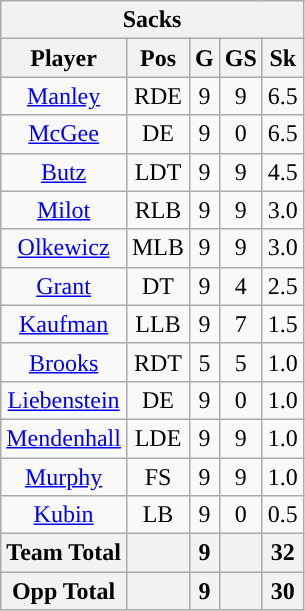<table class="wikitable" style="text-align:center">
<tr>
<th colspan="5">Sacks</th>
</tr>
<tr>
<th>Player</th>
<th>Pos</th>
<th>G</th>
<th>GS</th>
<th>Sk</th>
</tr>
<tr>
<td><a href='#'>Manley</a></td>
<td>RDE</td>
<td>9</td>
<td>9</td>
<td>6.5</td>
</tr>
<tr>
<td><a href='#'>McGee</a></td>
<td>DE</td>
<td>9</td>
<td>0</td>
<td>6.5</td>
</tr>
<tr>
<td><a href='#'>Butz</a></td>
<td>LDT</td>
<td>9</td>
<td>9</td>
<td>4.5</td>
</tr>
<tr>
<td><a href='#'>Milot</a></td>
<td>RLB</td>
<td>9</td>
<td>9</td>
<td>3.0</td>
</tr>
<tr>
<td><a href='#'>Olkewicz</a></td>
<td>MLB</td>
<td>9</td>
<td>9</td>
<td>3.0</td>
</tr>
<tr>
<td><a href='#'>Grant</a></td>
<td>DT</td>
<td>9</td>
<td>4</td>
<td>2.5</td>
</tr>
<tr>
<td><a href='#'>Kaufman</a></td>
<td>LLB</td>
<td>9</td>
<td>7</td>
<td>1.5</td>
</tr>
<tr>
<td><a href='#'>Brooks</a></td>
<td>RDT</td>
<td>5</td>
<td>5</td>
<td>1.0</td>
</tr>
<tr>
<td><a href='#'>Liebenstein</a></td>
<td>DE</td>
<td>9</td>
<td>0</td>
<td>1.0</td>
</tr>
<tr>
<td><a href='#'>Mendenhall</a></td>
<td>LDE</td>
<td>9</td>
<td>9</td>
<td>1.0</td>
</tr>
<tr>
<td><a href='#'>Murphy</a></td>
<td>FS</td>
<td>9</td>
<td>9</td>
<td>1.0</td>
</tr>
<tr>
<td><a href='#'>Kubin</a></td>
<td>LB</td>
<td>9</td>
<td>0</td>
<td>0.5</td>
</tr>
<tr>
<th>Team Total</th>
<th></th>
<th>9</th>
<th></th>
<th>32</th>
</tr>
<tr>
<th>Opp Total</th>
<th></th>
<th>9</th>
<th></th>
<th>30</th>
</tr>
</table>
